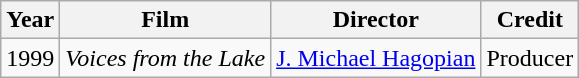<table class="wikitable">
<tr>
<th>Year</th>
<th>Film</th>
<th>Director</th>
<th>Credit</th>
</tr>
<tr>
<td>1999</td>
<td><em>Voices from the Lake</em></td>
<td><a href='#'>J. Michael Hagopian</a></td>
<td>Producer</td>
</tr>
</table>
